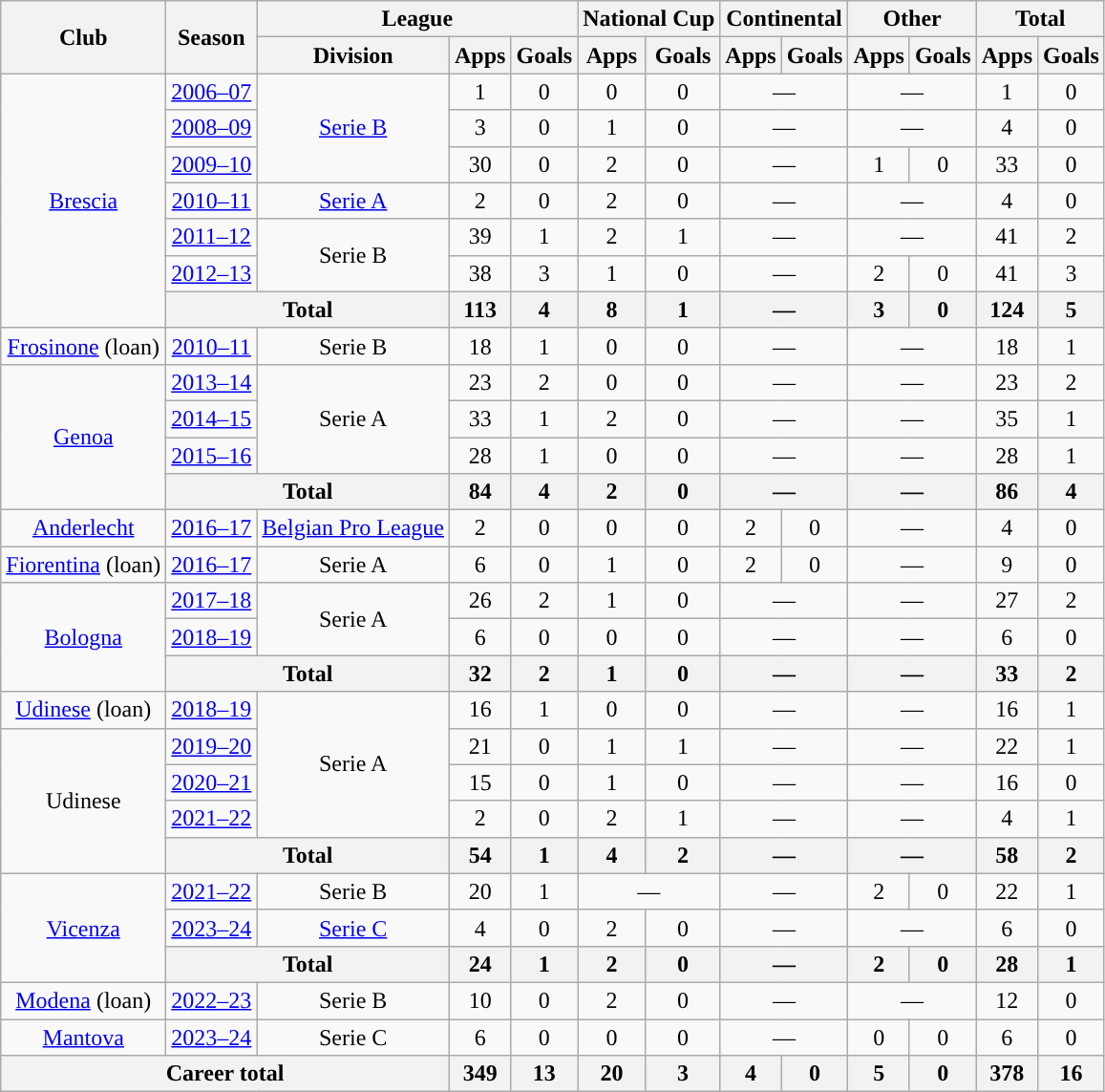<table class="wikitable" style="text-align:center">
<tr>
<th rowspan="2">Club</th>
<th rowspan="2">Season</th>
<th colspan="3">League</th>
<th colspan="2">National Cup</th>
<th colspan="2">Continental</th>
<th colspan="2">Other</th>
<th colspan="2">Total</th>
</tr>
<tr>
<th>Division</th>
<th>Apps</th>
<th>Goals</th>
<th>Apps</th>
<th>Goals</th>
<th>Apps</th>
<th>Goals</th>
<th>Apps</th>
<th>Goals</th>
<th>Apps</th>
<th>Goals</th>
</tr>
<tr>
<td rowspan="7"><a href='#'>Brescia</a></td>
<td><a href='#'>2006–07</a></td>
<td rowspan="3"><a href='#'>Serie B</a></td>
<td>1</td>
<td>0</td>
<td>0</td>
<td>0</td>
<td colspan="2“">—</td>
<td colspan="2“">—</td>
<td>1</td>
<td>0</td>
</tr>
<tr>
<td><a href='#'>2008–09</a></td>
<td>3</td>
<td>0</td>
<td>1</td>
<td>0</td>
<td colspan="2“">—</td>
<td colspan="2“">—</td>
<td>4</td>
<td>0</td>
</tr>
<tr>
<td><a href='#'>2009–10</a></td>
<td>30</td>
<td>0</td>
<td>2</td>
<td>0</td>
<td colspan="2“">—</td>
<td>1</td>
<td>0</td>
<td>33</td>
<td>0</td>
</tr>
<tr>
<td><a href='#'>2010–11</a></td>
<td><a href='#'>Serie A</a></td>
<td>2</td>
<td>0</td>
<td>2</td>
<td>0</td>
<td colspan="2“">—</td>
<td colspan="2“">—</td>
<td>4</td>
<td>0</td>
</tr>
<tr>
<td><a href='#'>2011–12</a></td>
<td rowspan="2">Serie B</td>
<td>39</td>
<td>1</td>
<td>2</td>
<td>1</td>
<td colspan="2“">—</td>
<td colspan="2“">—</td>
<td>41</td>
<td>2</td>
</tr>
<tr>
<td><a href='#'>2012–13</a></td>
<td>38</td>
<td>3</td>
<td>1</td>
<td>0</td>
<td colspan="2“">—</td>
<td>2</td>
<td>0</td>
<td>41</td>
<td>3</td>
</tr>
<tr>
<th colspan="2">Total</th>
<th>113</th>
<th>4</th>
<th>8</th>
<th>1</th>
<th colspan="2“">—</th>
<th>3</th>
<th>0</th>
<th>124</th>
<th>5</th>
</tr>
<tr>
<td><a href='#'>Frosinone</a> (loan)</td>
<td><a href='#'>2010–11</a></td>
<td>Serie B</td>
<td>18</td>
<td>1</td>
<td>0</td>
<td>0</td>
<td colspan="2“">—</td>
<td colspan="2“">—</td>
<td>18</td>
<td>1</td>
</tr>
<tr>
<td rowspan="4"><a href='#'>Genoa</a></td>
<td><a href='#'>2013–14</a></td>
<td rowspan="3">Serie A</td>
<td>23</td>
<td>2</td>
<td>0</td>
<td>0</td>
<td colspan="2“">—</td>
<td colspan="2“">—</td>
<td>23</td>
<td>2</td>
</tr>
<tr>
<td><a href='#'>2014–15</a></td>
<td>33</td>
<td>1</td>
<td>2</td>
<td>0</td>
<td colspan="2“">—</td>
<td colspan="2“">—</td>
<td>35</td>
<td>1</td>
</tr>
<tr>
<td><a href='#'>2015–16</a></td>
<td>28</td>
<td>1</td>
<td>0</td>
<td>0</td>
<td colspan="2“">—</td>
<td colspan="2“">—</td>
<td>28</td>
<td>1</td>
</tr>
<tr>
<th colspan="2">Total</th>
<th>84</th>
<th>4</th>
<th>2</th>
<th>0</th>
<th colspan="2“">—</th>
<th colspan="2“">—</th>
<th>86</th>
<th>4</th>
</tr>
<tr>
<td><a href='#'>Anderlecht</a></td>
<td><a href='#'>2016–17</a></td>
<td><a href='#'>Belgian Pro League</a></td>
<td>2</td>
<td>0</td>
<td>0</td>
<td>0</td>
<td>2</td>
<td>0</td>
<td colspan="2“">—</td>
<td>4</td>
<td>0</td>
</tr>
<tr>
<td><a href='#'>Fiorentina</a> (loan)</td>
<td><a href='#'>2016–17</a></td>
<td>Serie A</td>
<td>6</td>
<td>0</td>
<td>1</td>
<td>0</td>
<td>2</td>
<td>0</td>
<td colspan="2“">—</td>
<td>9</td>
<td>0</td>
</tr>
<tr>
<td rowspan="3"><a href='#'>Bologna</a></td>
<td><a href='#'>2017–18</a></td>
<td rowspan="2">Serie A</td>
<td>26</td>
<td>2</td>
<td>1</td>
<td>0</td>
<td colspan="2“">—</td>
<td colspan="2“">—</td>
<td>27</td>
<td>2</td>
</tr>
<tr>
<td><a href='#'>2018–19</a></td>
<td>6</td>
<td>0</td>
<td>0</td>
<td>0</td>
<td colspan="2“">—</td>
<td colspan="2“">—</td>
<td>6</td>
<td>0</td>
</tr>
<tr>
<th colspan="2">Total</th>
<th>32</th>
<th>2</th>
<th>1</th>
<th>0</th>
<th colspan="2“">—</th>
<th colspan="2“">—</th>
<th>33</th>
<th>2</th>
</tr>
<tr>
<td><a href='#'>Udinese</a> (loan)</td>
<td><a href='#'>2018–19</a></td>
<td rowspan="4">Serie A</td>
<td>16</td>
<td>1</td>
<td>0</td>
<td>0</td>
<td colspan="2“">—</td>
<td colspan="2“">—</td>
<td>16</td>
<td>1</td>
</tr>
<tr>
<td rowspan="4">Udinese</td>
<td><a href='#'>2019–20</a></td>
<td>21</td>
<td>0</td>
<td>1</td>
<td>1</td>
<td colspan="2“">—</td>
<td colspan="2“">—</td>
<td>22</td>
<td>1</td>
</tr>
<tr>
<td><a href='#'>2020–21</a></td>
<td>15</td>
<td>0</td>
<td>1</td>
<td>0</td>
<td colspan="2“">—</td>
<td colspan="2“">—</td>
<td>16</td>
<td>0</td>
</tr>
<tr>
<td><a href='#'>2021–22</a></td>
<td>2</td>
<td>0</td>
<td>2</td>
<td>1</td>
<td colspan="2“">—</td>
<td colspan="2“">—</td>
<td>4</td>
<td>1</td>
</tr>
<tr>
<th colspan="2">Total</th>
<th>54</th>
<th>1</th>
<th>4</th>
<th>2</th>
<th colspan="2“">—</th>
<th colspan="2“">—</th>
<th>58</th>
<th>2</th>
</tr>
<tr>
<td rowspan="3"><a href='#'>Vicenza</a></td>
<td><a href='#'>2021–22</a></td>
<td>Serie B</td>
<td>20</td>
<td>1</td>
<td colspan="2“">—</td>
<td colspan="2“">—</td>
<td>2</td>
<td>0</td>
<td>22</td>
<td>1</td>
</tr>
<tr>
<td><a href='#'>2023–24</a></td>
<td><a href='#'>Serie C</a></td>
<td>4</td>
<td>0</td>
<td>2</td>
<td>0</td>
<td colspan="2“">—</td>
<td colspan="2“">—</td>
<td>6</td>
<td>0</td>
</tr>
<tr>
<th colspan="2">Total</th>
<th>24</th>
<th>1</th>
<th>2</th>
<th>0</th>
<th colspan="2“">—</th>
<th>2</th>
<th>0</th>
<th>28</th>
<th>1</th>
</tr>
<tr>
<td><a href='#'>Modena</a> (loan)</td>
<td><a href='#'>2022–23</a></td>
<td>Serie B</td>
<td>10</td>
<td>0</td>
<td>2</td>
<td>0</td>
<td colspan="2“">—</td>
<td colspan="2“">—</td>
<td>12</td>
<td>0</td>
</tr>
<tr>
<td><a href='#'>Mantova</a></td>
<td><a href='#'>2023–24</a></td>
<td>Serie C</td>
<td>6</td>
<td>0</td>
<td>0</td>
<td>0</td>
<td colspan="2“">—</td>
<td>0</td>
<td>0</td>
<td>6</td>
<td>0</td>
</tr>
<tr>
<th colspan="3">Career total</th>
<th>349</th>
<th>13</th>
<th>20</th>
<th>3</th>
<th>4</th>
<th>0</th>
<th>5</th>
<th>0</th>
<th>378</th>
<th>16</th>
</tr>
</table>
